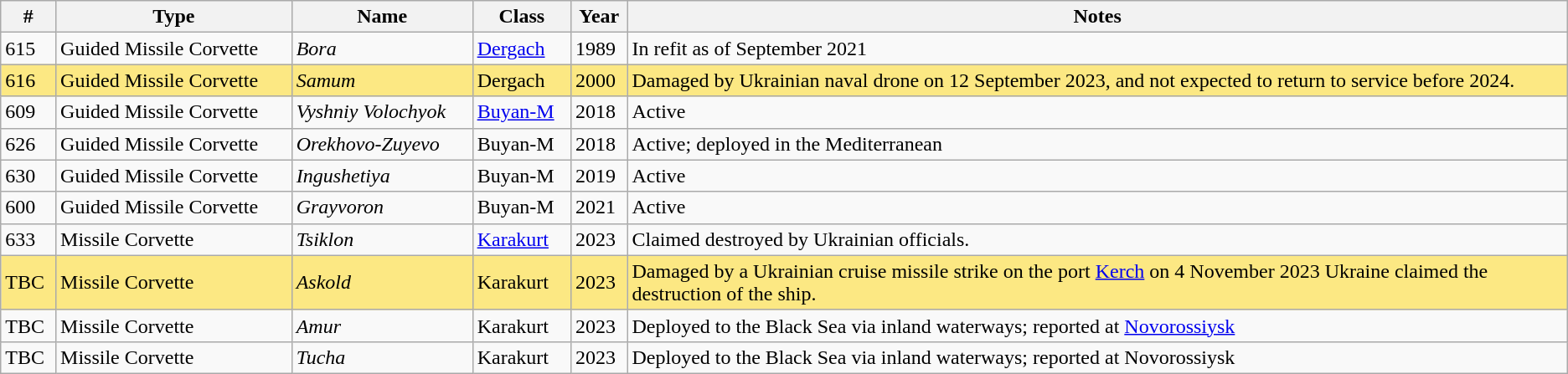<table class="wikitable">
<tr>
<th>#</th>
<th>Type</th>
<th>Name</th>
<th>Class</th>
<th>Year</th>
<th style="width:60%">Notes</th>
</tr>
<tr>
<td>615</td>
<td>Guided Missile Corvette</td>
<td><em>Bora</em></td>
<td><a href='#'>Dergach</a></td>
<td>1989</td>
<td>In refit as of September 2021</td>
</tr>
<tr style="background:#FCE883">
<td>616</td>
<td>Guided Missile Corvette</td>
<td><em>Samum</em></td>
<td>Dergach</td>
<td>2000</td>
<td>Damaged by Ukrainian naval drone on 12 September 2023, and not expected to return to service before 2024.</td>
</tr>
<tr>
<td>609</td>
<td>Guided Missile Corvette</td>
<td><em>Vyshniy Volochyok</em></td>
<td><a href='#'>Buyan-M</a></td>
<td>2018</td>
<td>Active</td>
</tr>
<tr>
<td>626</td>
<td>Guided Missile Corvette</td>
<td><em>Orekhovo-Zuyevo</em></td>
<td>Buyan-M</td>
<td>2018</td>
<td>Active; deployed in the Mediterranean</td>
</tr>
<tr>
<td>630</td>
<td>Guided Missile Corvette</td>
<td><em>Ingushetiya</em></td>
<td>Buyan-M</td>
<td>2019</td>
<td>Active</td>
</tr>
<tr>
<td>600</td>
<td>Guided Missile Corvette</td>
<td><em>Grayvoron</em></td>
<td>Buyan-M</td>
<td>2021</td>
<td>Active</td>
</tr>
<tr>
<td>633</td>
<td>Missile Corvette</td>
<td><em>Tsiklon</em></td>
<td><a href='#'>Karakurt</a></td>
<td>2023</td>
<td>Claimed destroyed by Ukrainian officials.</td>
</tr>
<tr - style="background:#FCE883">
<td>TBC</td>
<td>Missile Corvette</td>
<td><em>Askold</em></td>
<td>Karakurt</td>
<td>2023</td>
<td>Damaged by a Ukrainian cruise missile strike on the port <a href='#'>Kerch</a> on 4 November 2023 Ukraine claimed the destruction of the ship.</td>
</tr>
<tr>
<td>TBC</td>
<td>Missile Corvette</td>
<td><em>Amur</em></td>
<td>Karakurt</td>
<td>2023</td>
<td>Deployed to the Black Sea via inland waterways; reported at <a href='#'>Novorossiysk</a></td>
</tr>
<tr>
<td>TBC</td>
<td>Missile Corvette</td>
<td><em>Tucha</em></td>
<td>Karakurt</td>
<td>2023</td>
<td>Deployed to the Black Sea via inland waterways; reported at Novorossiysk</td>
</tr>
</table>
